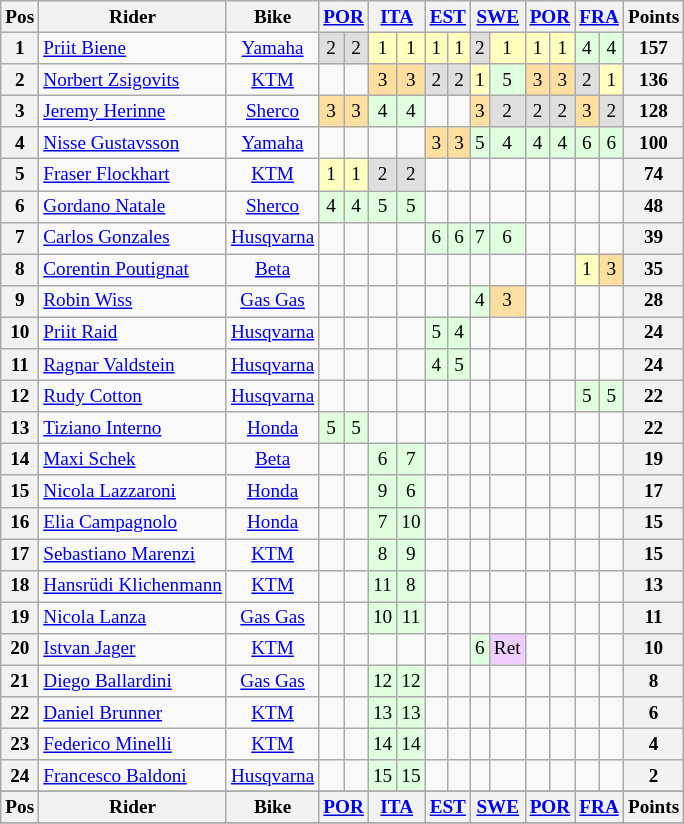<table class="wikitable" style="font-size: 80%; text-align:center">
<tr valign="top">
<th valign="middle">Pos</th>
<th valign="middle">Rider</th>
<th valign="middle">Bike</th>
<th colspan=2><a href='#'>POR</a><br></th>
<th colspan=2><a href='#'>ITA</a><br></th>
<th colspan=2><a href='#'>EST</a><br></th>
<th colspan=2><a href='#'>SWE</a><br></th>
<th colspan=2><a href='#'>POR</a><br></th>
<th colspan=2><a href='#'>FRA</a><br></th>
<th valign="middle">Points</th>
</tr>
<tr>
<th>1</th>
<td align=left> <a href='#'>Priit Biene</a></td>
<td><a href='#'>Yamaha</a></td>
<td style="background:#dfdfdf;">2</td>
<td style="background:#dfdfdf;">2</td>
<td style="background:#ffffbf;">1</td>
<td style="background:#ffffbf;">1</td>
<td style="background:#ffffbf;">1</td>
<td style="background:#ffffbf;">1</td>
<td style="background:#dfdfdf;">2</td>
<td style="background:#ffffbf;">1</td>
<td style="background:#ffffbf;">1</td>
<td style="background:#ffffbf;">1</td>
<td style="background:#dfffdf;">4</td>
<td style="background:#dfffdf;">4</td>
<th>157</th>
</tr>
<tr>
<th>2</th>
<td align=left> <a href='#'>Norbert Zsigovits</a></td>
<td><a href='#'>KTM</a></td>
<td></td>
<td></td>
<td style="background:#ffdf9f;">3</td>
<td style="background:#ffdf9f;">3</td>
<td style="background:#dfdfdf;">2</td>
<td style="background:#dfdfdf;">2</td>
<td style="background:#ffffbf;">1</td>
<td style="background:#dfffdf;">5</td>
<td style="background:#ffdf9f;">3</td>
<td style="background:#ffdf9f;">3</td>
<td style="background:#dfdfdf;">2</td>
<td style="background:#ffffbf;">1</td>
<th>136</th>
</tr>
<tr>
<th>3</th>
<td align=left> <a href='#'>Jeremy Herinne</a></td>
<td><a href='#'>Sherco</a></td>
<td style="background:#ffdf9f;">3</td>
<td style="background:#ffdf9f;">3</td>
<td style="background:#dfffdf;">4</td>
<td style="background:#dfffdf;">4</td>
<td></td>
<td></td>
<td style="background:#ffdf9f;">3</td>
<td style="background:#dfdfdf;">2</td>
<td style="background:#dfdfdf;">2</td>
<td style="background:#dfdfdf;">2</td>
<td style="background:#ffdf9f;">3</td>
<td style="background:#dfdfdf;">2</td>
<th>128</th>
</tr>
<tr>
<th>4</th>
<td align=left> <a href='#'>Nisse Gustavsson</a></td>
<td><a href='#'>Yamaha</a></td>
<td></td>
<td></td>
<td></td>
<td></td>
<td style="background:#ffdf9f;">3</td>
<td style="background:#ffdf9f;">3</td>
<td style="background:#dfffdf;">5</td>
<td style="background:#dfffdf;">4</td>
<td style="background:#dfffdf;">4</td>
<td style="background:#dfffdf;">4</td>
<td style="background:#dfffdf;">6</td>
<td style="background:#dfffdf;">6</td>
<th>100</th>
</tr>
<tr>
<th>5</th>
<td align=left> <a href='#'>Fraser Flockhart</a></td>
<td><a href='#'>KTM</a></td>
<td style="background:#ffffbf;">1</td>
<td style="background:#ffffbf;">1</td>
<td style="background:#dfdfdf;">2</td>
<td style="background:#dfdfdf;">2</td>
<td></td>
<td></td>
<td></td>
<td></td>
<td></td>
<td></td>
<td></td>
<td></td>
<th>74</th>
</tr>
<tr>
<th>6</th>
<td align=left> <a href='#'>Gordano Natale</a></td>
<td><a href='#'>Sherco</a></td>
<td style="background:#dfffdf;">4</td>
<td style="background:#dfffdf;">4</td>
<td style="background:#dfffdf;">5</td>
<td style="background:#dfffdf;">5</td>
<td></td>
<td></td>
<td></td>
<td></td>
<td></td>
<td></td>
<td></td>
<td></td>
<th>48</th>
</tr>
<tr>
<th>7</th>
<td align=left> <a href='#'>Carlos Gonzales</a></td>
<td><a href='#'>Husqvarna</a></td>
<td></td>
<td></td>
<td></td>
<td></td>
<td style="background:#dfffdf;">6</td>
<td style="background:#dfffdf;">6</td>
<td style="background:#dfffdf;">7</td>
<td style="background:#dfffdf;">6</td>
<td></td>
<td></td>
<td></td>
<td></td>
<th>39</th>
</tr>
<tr>
<th>8</th>
<td align=left> <a href='#'>Corentin Poutignat</a></td>
<td><a href='#'>Beta</a></td>
<td></td>
<td></td>
<td></td>
<td></td>
<td></td>
<td></td>
<td></td>
<td></td>
<td></td>
<td></td>
<td style="background:#ffffbf;">1</td>
<td style="background:#ffdf9f;">3</td>
<th>35</th>
</tr>
<tr>
<th>9</th>
<td align=left> <a href='#'>Robin Wiss</a></td>
<td><a href='#'>Gas Gas</a></td>
<td></td>
<td></td>
<td></td>
<td></td>
<td></td>
<td></td>
<td style="background:#dfffdf;">4</td>
<td style="background:#ffdf9f;">3</td>
<td></td>
<td></td>
<td></td>
<td></td>
<th>28</th>
</tr>
<tr>
<th>10</th>
<td align=left> <a href='#'>Priit Raid</a></td>
<td><a href='#'>Husqvarna</a></td>
<td></td>
<td></td>
<td></td>
<td></td>
<td style="background:#dfffdf;">5</td>
<td style="background:#dfffdf;">4</td>
<td></td>
<td></td>
<td></td>
<td></td>
<td></td>
<td></td>
<th>24</th>
</tr>
<tr>
<th>11</th>
<td align=left> <a href='#'>Ragnar Valdstein</a></td>
<td><a href='#'>Husqvarna</a></td>
<td></td>
<td></td>
<td></td>
<td></td>
<td style="background:#dfffdf;">4</td>
<td style="background:#dfffdf;">5</td>
<td></td>
<td></td>
<td></td>
<td></td>
<td></td>
<td></td>
<th>24</th>
</tr>
<tr>
<th>12</th>
<td align=left> <a href='#'>Rudy Cotton</a></td>
<td><a href='#'>Husqvarna</a></td>
<td></td>
<td></td>
<td></td>
<td></td>
<td></td>
<td></td>
<td></td>
<td></td>
<td></td>
<td></td>
<td style="background:#dfffdf;">5</td>
<td style="background:#dfffdf;">5</td>
<th>22</th>
</tr>
<tr>
<th>13</th>
<td align=left> <a href='#'>Tiziano Interno</a></td>
<td><a href='#'>Honda</a></td>
<td style="background:#dfffdf;">5</td>
<td style="background:#dfffdf;">5</td>
<td></td>
<td></td>
<td></td>
<td></td>
<td></td>
<td></td>
<td></td>
<td></td>
<td></td>
<td></td>
<th>22</th>
</tr>
<tr>
<th>14</th>
<td align=left> <a href='#'>Maxi Schek</a></td>
<td><a href='#'>Beta</a></td>
<td></td>
<td></td>
<td style="background:#dfffdf;">6</td>
<td style="background:#dfffdf;">7</td>
<td></td>
<td></td>
<td></td>
<td></td>
<td></td>
<td></td>
<td></td>
<td></td>
<th>19</th>
</tr>
<tr>
<th>15</th>
<td align=left> <a href='#'>Nicola Lazzaroni</a></td>
<td><a href='#'>Honda</a></td>
<td></td>
<td></td>
<td style="background:#dfffdf;">9</td>
<td style="background:#dfffdf;">6</td>
<td></td>
<td></td>
<td></td>
<td></td>
<td></td>
<td></td>
<td></td>
<td></td>
<th>17</th>
</tr>
<tr>
<th>16</th>
<td align=left> <a href='#'>Elia Campagnolo</a></td>
<td><a href='#'>Honda</a></td>
<td></td>
<td></td>
<td style="background:#dfffdf;">7</td>
<td style="background:#dfffdf;">10</td>
<td></td>
<td></td>
<td></td>
<td></td>
<td></td>
<td></td>
<td></td>
<td></td>
<th>15</th>
</tr>
<tr>
<th>17</th>
<td align=left> <a href='#'>Sebastiano Marenzi</a></td>
<td><a href='#'>KTM</a></td>
<td></td>
<td></td>
<td style="background:#dfffdf;">8</td>
<td style="background:#dfffdf;">9</td>
<td></td>
<td></td>
<td></td>
<td></td>
<td></td>
<td></td>
<td></td>
<td></td>
<th>15</th>
</tr>
<tr>
<th>18</th>
<td align=left> <a href='#'>Hansrüdi Klichenmann</a></td>
<td><a href='#'>KTM</a></td>
<td></td>
<td></td>
<td style="background:#dfffdf;">11</td>
<td style="background:#dfffdf;">8</td>
<td></td>
<td></td>
<td></td>
<td></td>
<td></td>
<td></td>
<td></td>
<td></td>
<th>13</th>
</tr>
<tr>
<th>19</th>
<td align=left> <a href='#'>Nicola Lanza</a></td>
<td><a href='#'>Gas Gas</a></td>
<td></td>
<td></td>
<td style="background:#dfffdf;">10</td>
<td style="background:#dfffdf;">11</td>
<td></td>
<td></td>
<td></td>
<td></td>
<td></td>
<td></td>
<td></td>
<td></td>
<th>11</th>
</tr>
<tr>
<th>20</th>
<td align=left> <a href='#'>Istvan Jager</a></td>
<td><a href='#'>KTM</a></td>
<td></td>
<td></td>
<td></td>
<td></td>
<td></td>
<td></td>
<td style="background:#dfffdf;">6</td>
<td style="background:#efcfff;">Ret</td>
<td></td>
<td></td>
<td></td>
<td></td>
<th>10</th>
</tr>
<tr>
<th>21</th>
<td align=left> <a href='#'>Diego Ballardini</a></td>
<td><a href='#'>Gas Gas</a></td>
<td></td>
<td></td>
<td style="background:#dfffdf;">12</td>
<td style="background:#dfffdf;">12</td>
<td></td>
<td></td>
<td></td>
<td></td>
<td></td>
<td></td>
<td></td>
<td></td>
<th>8</th>
</tr>
<tr>
<th>22</th>
<td align=left> <a href='#'>Daniel Brunner</a></td>
<td><a href='#'>KTM</a></td>
<td></td>
<td></td>
<td style="background:#dfffdf;">13</td>
<td style="background:#dfffdf;">13</td>
<td></td>
<td></td>
<td></td>
<td></td>
<td></td>
<td></td>
<td></td>
<td></td>
<th>6</th>
</tr>
<tr>
<th>23</th>
<td align=left> <a href='#'>Federico Minelli</a></td>
<td><a href='#'>KTM</a></td>
<td></td>
<td></td>
<td style="background:#dfffdf;">14</td>
<td style="background:#dfffdf;">14</td>
<td></td>
<td></td>
<td></td>
<td></td>
<td></td>
<td></td>
<td></td>
<td></td>
<th>4</th>
</tr>
<tr>
<th>24</th>
<td align=left> <a href='#'>Francesco Baldoni</a></td>
<td><a href='#'>Husqvarna</a></td>
<td></td>
<td></td>
<td style="background:#dfffdf;">15</td>
<td style="background:#dfffdf;">15</td>
<td></td>
<td></td>
<td></td>
<td></td>
<td></td>
<td></td>
<td></td>
<td></td>
<th>2</th>
</tr>
<tr>
</tr>
<tr valign="top">
<th valign="middle">Pos</th>
<th valign="middle">Rider</th>
<th valign="middle">Bike</th>
<th colspan=2><a href='#'>POR</a><br></th>
<th colspan=2><a href='#'>ITA</a><br></th>
<th colspan=2><a href='#'>EST</a><br></th>
<th colspan=2><a href='#'>SWE</a><br></th>
<th colspan=2><a href='#'>POR</a><br></th>
<th colspan=2><a href='#'>FRA</a><br></th>
<th valign="middle">Points</th>
</tr>
<tr>
</tr>
</table>
